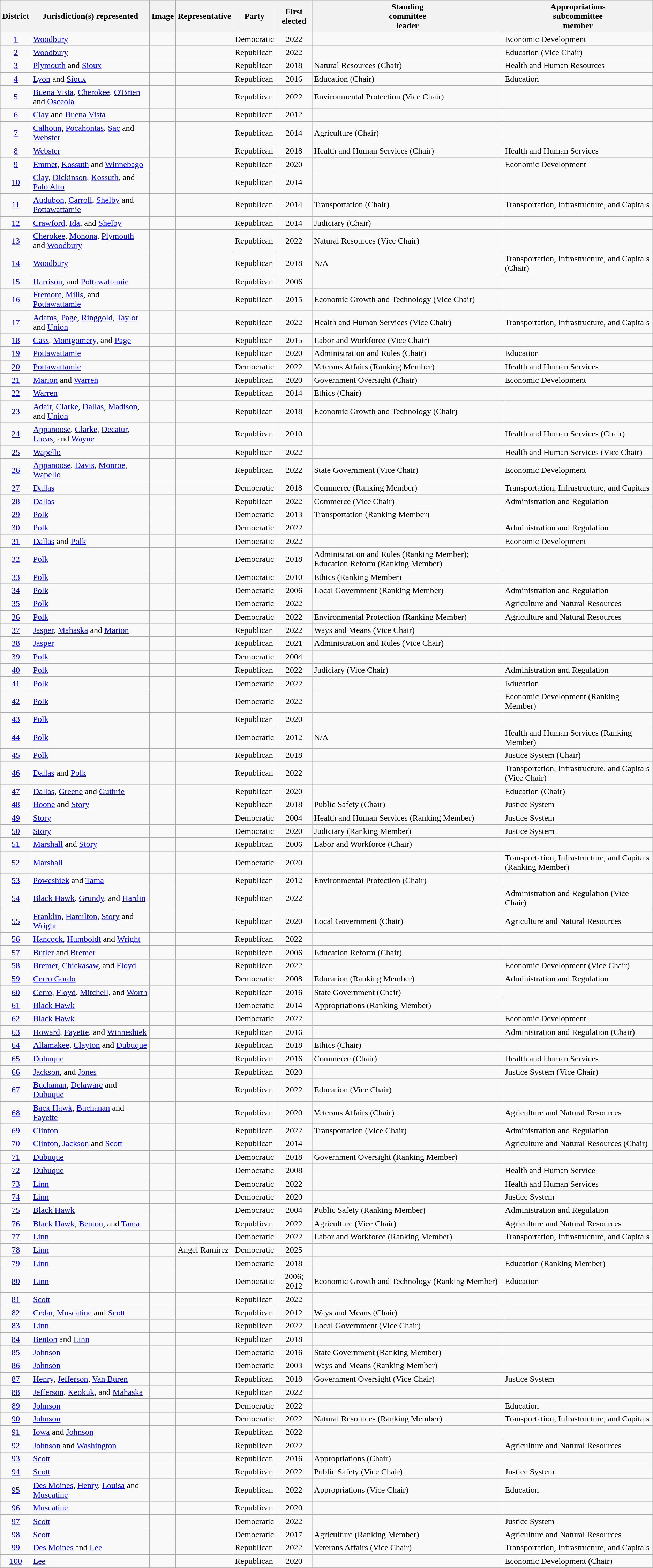<table class="sortable wikitable">
<tr>
<th>District<br></th>
<th>Jurisdiction(s) represented<br></th>
<th class="unsortable">Image<br></th>
<th>Representative<br></th>
<th>Party<br></th>
<th>First<br>elected<br></th>
<th>Standing<br>committee<br>leader<br></th>
<th>Appropriations<br>subcommittee<br>member<br></th>
</tr>
<tr>
<td align="center"><a href='#'>1</a></td>
<td><a href='#'>Woodbury</a></td>
<td align="center"></td>
<td></td>
<td>Democratic</td>
<td align="center">2022</td>
<td></td>
<td>Economic Development</td>
</tr>
<tr>
<td align="center"><a href='#'>2</a></td>
<td><a href='#'>Woodbury</a></td>
<td align="center"></td>
<td></td>
<td>Republican</td>
<td align="center">2022</td>
<td></td>
<td>Education (Vice Chair)</td>
</tr>
<tr>
<td align="center"><a href='#'>3</a></td>
<td><a href='#'>Plymouth</a> and <a href='#'>Sioux</a></td>
<td align="center"></td>
<td></td>
<td>Republican</td>
<td align="center">2018</td>
<td>Natural Resources (Chair)</td>
<td>Health and Human Resources</td>
</tr>
<tr>
<td align="center"><a href='#'>4</a></td>
<td><a href='#'>Lyon</a> and <a href='#'>Sioux</a></td>
<td align="center"></td>
<td></td>
<td>Republican</td>
<td align="center">2016</td>
<td>Education (Chair)</td>
<td>Education</td>
</tr>
<tr>
<td align="center"><a href='#'>5</a></td>
<td><a href='#'>Buena Vista</a>, <a href='#'>Cherokee</a>, <a href='#'>O'Brien</a> and <a href='#'>Osceola</a></td>
<td align="center"></td>
<td></td>
<td>Republican</td>
<td align="center">2022</td>
<td align="left">Environmental Protection (Vice Chair)</td>
<td></td>
</tr>
<tr>
<td align="center"><a href='#'>6</a></td>
<td><a href='#'>Clay</a> and <a href='#'>Buena Vista</a></td>
<td align="center"></td>
<td></td>
<td>Republican</td>
<td align="center">2012</td>
<td></td>
<td></td>
</tr>
<tr>
<td align="center"><a href='#'>7</a></td>
<td><a href='#'>Calhoun</a>, <a href='#'>Pocahontas</a>, <a href='#'>Sac</a> and <a href='#'>Webster</a></td>
<td align="center"></td>
<td></td>
<td>Republican</td>
<td align="center">2014</td>
<td>Agriculture (Chair)</td>
<td></td>
</tr>
<tr>
<td align="center"><a href='#'>8</a></td>
<td><a href='#'>Webster</a></td>
<td align="center"></td>
<td></td>
<td>Republican</td>
<td align="center">2018</td>
<td>Health and Human Services (Chair)</td>
<td>Health and Human Services</td>
</tr>
<tr>
<td align="center"><a href='#'>9</a></td>
<td><a href='#'>Emmet</a>, <a href='#'>Kossuth</a> and <a href='#'>Winnebago</a></td>
<td align="center"></td>
<td></td>
<td>Republican</td>
<td align="center">2020</td>
<td></td>
<td>Economic Development</td>
</tr>
<tr>
<td align="center"><a href='#'>10</a></td>
<td><a href='#'>Clay</a>, <a href='#'>Dickinson</a>, <a href='#'>Kossuth</a>, and <a href='#'>Palo Alto</a></td>
<td align="center"></td>
<td></td>
<td>Republican</td>
<td align="center">2014</td>
<td></td>
<td></td>
</tr>
<tr>
<td align="center"><a href='#'>11</a></td>
<td><a href='#'>Audubon</a>, <a href='#'>Carroll</a>, <a href='#'>Shelby</a> and <a href='#'>Pottawattamie</a></td>
<td align="center"></td>
<td></td>
<td>Republican</td>
<td align="center">2014</td>
<td>Transportation (Chair)</td>
<td>Transportation, Infrastructure, and Capitals</td>
</tr>
<tr>
<td align="center"><a href='#'>12</a></td>
<td><a href='#'>Crawford</a>, <a href='#'>Ida</a>, and <a href='#'>Shelby</a></td>
<td align="center"></td>
<td></td>
<td>Republican</td>
<td align="center">2014</td>
<td>Judiciary (Chair)</td>
<td></td>
</tr>
<tr>
<td align="center"><a href='#'>13</a></td>
<td><a href='#'>Cherokee</a>, <a href='#'>Monona</a>, <a href='#'>Plymouth</a> and <a href='#'>Woodbury</a></td>
<td align="center"></td>
<td></td>
<td>Republican</td>
<td align="center">2022</td>
<td>Natural Resources (Vice Chair)</td>
<td></td>
</tr>
<tr>
<td align="center"><a href='#'>14</a></td>
<td><a href='#'>Woodbury</a></td>
<td align="center"></td>
<td></td>
<td>Republican</td>
<td align="center">2018</td>
<td>N/A</td>
<td>Transportation, Infrastructure, and Capitals (Chair)</td>
</tr>
<tr>
<td align="center"><a href='#'>15</a></td>
<td><a href='#'>Harrison</a>, and <a href='#'>Pottawattamie</a></td>
<td align="center"></td>
<td></td>
<td>Republican</td>
<td align="center">2006</td>
<td></td>
<td></td>
</tr>
<tr>
<td align="center"><a href='#'>16</a></td>
<td><a href='#'>Fremont</a>, <a href='#'>Mills</a>, and <a href='#'>Pottawattamie</a></td>
<td align="center"></td>
<td></td>
<td>Republican</td>
<td align="center">2015</td>
<td>Economic Growth and Technology (Vice Chair)</td>
<td></td>
</tr>
<tr>
<td align="center"><a href='#'>17</a></td>
<td><a href='#'>Adams</a>, <a href='#'>Page</a>, <a href='#'>Ringgold</a>, <a href='#'>Taylor</a> and <a href='#'>Union</a></td>
<td align="center"></td>
<td></td>
<td>Republican</td>
<td align="center">2022</td>
<td>Health and Human Services (Vice Chair)</td>
<td>Transportation, Infrastructure, and Capitals</td>
</tr>
<tr>
<td align="center"><a href='#'>18</a></td>
<td><a href='#'>Cass</a>, <a href='#'>Montgomery</a>, and <a href='#'>Page</a></td>
<td align="center"></td>
<td></td>
<td>Republican</td>
<td align="center">2015</td>
<td>Labor and Workforce (Vice Chair)</td>
<td></td>
</tr>
<tr>
<td align="center"><a href='#'>19</a></td>
<td><a href='#'>Pottawattamie</a></td>
<td align="center"></td>
<td></td>
<td>Republican</td>
<td align="center">2020</td>
<td>Administration and Rules (Chair)</td>
<td>Education</td>
</tr>
<tr>
<td align="center"><a href='#'>20</a></td>
<td><a href='#'>Pottawattamie</a></td>
<td align="center"></td>
<td></td>
<td>Democratic</td>
<td align="center">2022</td>
<td>Veterans Affairs (Ranking Member)</td>
<td>Health and Human Services</td>
</tr>
<tr>
<td align="center"><a href='#'>21</a></td>
<td><a href='#'>Marion</a> and <a href='#'>Warren</a></td>
<td align="center"></td>
<td></td>
<td>Republican</td>
<td align="center">2020</td>
<td>Government Oversight (Chair)</td>
<td>Economic Development</td>
</tr>
<tr>
<td align="center"><a href='#'>22</a></td>
<td><a href='#'>Warren</a></td>
<td align="center"></td>
<td></td>
<td>Republican</td>
<td align="center">2014</td>
<td>Ethics (Chair)</td>
<td></td>
</tr>
<tr>
<td align="center"><a href='#'>23</a></td>
<td><a href='#'>Adair</a>, <a href='#'>Clarke</a>, <a href='#'>Dallas</a>, <a href='#'>Madison</a>, and <a href='#'>Union</a></td>
<td align="center"></td>
<td></td>
<td>Republican</td>
<td align="center">2018</td>
<td>Economic Growth and Technology (Chair)</td>
<td></td>
</tr>
<tr>
<td align="center"><a href='#'>24</a></td>
<td><a href='#'>Appanoose</a>, <a href='#'>Clarke</a>, <a href='#'>Decatur</a>, <a href='#'>Lucas</a>, and <a href='#'>Wayne</a></td>
<td align="center"></td>
<td></td>
<td>Republican</td>
<td align="center">2010</td>
<td></td>
<td>Health and Human Services (Chair)</td>
</tr>
<tr>
<td align="center"><a href='#'>25</a></td>
<td><a href='#'>Wapello</a></td>
<td align="center"></td>
<td></td>
<td>Republican</td>
<td align="center">2022</td>
<td></td>
<td>Health and Human Services (Vice Chair)</td>
</tr>
<tr>
<td align="center"><a href='#'>26</a></td>
<td><a href='#'>Appanoose</a>, <a href='#'>Davis</a>, <a href='#'>Monroe</a>, <a href='#'>Wapello</a></td>
<td align="center"></td>
<td></td>
<td>Republican</td>
<td align="center">2022</td>
<td>State Government (Vice Chair)</td>
<td>Economic Development</td>
</tr>
<tr>
<td align="center"><a href='#'>27</a></td>
<td><a href='#'>Dallas</a></td>
<td align="center"></td>
<td></td>
<td>Democratic</td>
<td align="center">2018</td>
<td>Commerce (Ranking Member)</td>
<td>Transportation, Infrastructure, and Capitals</td>
</tr>
<tr>
<td align="center"><a href='#'>28</a></td>
<td><a href='#'>Dallas</a></td>
<td align="center"></td>
<td></td>
<td>Republican</td>
<td align="center">2022</td>
<td>Commerce (Vice Chair)</td>
<td>Administration and Regulation</td>
</tr>
<tr>
<td align="center"><a href='#'>29</a></td>
<td><a href='#'>Polk</a></td>
<td align="center"></td>
<td></td>
<td>Democratic</td>
<td align="center">2013</td>
<td>Transportation (Ranking Member)</td>
<td></td>
</tr>
<tr>
<td align="center"><a href='#'>30</a></td>
<td><a href='#'>Polk</a></td>
<td align="center"></td>
<td></td>
<td>Democratic</td>
<td align="center">2022</td>
<td></td>
<td>Administration and Regulation</td>
</tr>
<tr>
<td align="center"><a href='#'>31</a></td>
<td><a href='#'>Dallas</a> and <a href='#'>Polk</a></td>
<td align="center"></td>
<td></td>
<td>Democratic</td>
<td align="center">2022</td>
<td></td>
<td>Economic Development</td>
</tr>
<tr>
<td align="center"><a href='#'>32</a></td>
<td><a href='#'>Polk</a></td>
<td align="center"></td>
<td></td>
<td>Democratic</td>
<td align="center">2018</td>
<td>Administration and Rules (Ranking Member); Education Reform (Ranking Member)</td>
<td></td>
</tr>
<tr>
<td align="center"><a href='#'>33</a></td>
<td><a href='#'>Polk</a></td>
<td align="center"></td>
<td></td>
<td>Democratic</td>
<td align="center">2010</td>
<td>Ethics (Ranking Member)</td>
<td></td>
</tr>
<tr>
<td align="center"><a href='#'>34</a></td>
<td><a href='#'>Polk</a></td>
<td align="center"></td>
<td></td>
<td>Democratic</td>
<td align="center">2006</td>
<td>Local Government (Ranking Member)</td>
<td>Administration and Regulation</td>
</tr>
<tr>
<td align="center"><a href='#'>35</a></td>
<td><a href='#'>Polk</a></td>
<td align="center"></td>
<td></td>
<td>Democratic</td>
<td align="center">2022</td>
<td></td>
<td>Agriculture and Natural Resources</td>
</tr>
<tr>
<td align="center"><a href='#'>36</a></td>
<td><a href='#'>Polk</a></td>
<td align="center"></td>
<td></td>
<td>Democratic</td>
<td align="center">2022</td>
<td>Environmental Protection (Ranking Member)</td>
<td>Agriculture and Natural Resources</td>
</tr>
<tr>
<td align="center"><a href='#'>37</a></td>
<td><a href='#'>Jasper</a>, <a href='#'>Mahaska</a> and <a href='#'>Marion</a></td>
<td align="center"></td>
<td></td>
<td>Republican</td>
<td align="center">2022</td>
<td>Ways and Means (Vice Chair)</td>
<td></td>
</tr>
<tr>
<td align="center"><a href='#'>38</a></td>
<td><a href='#'>Jasper</a></td>
<td align="center"></td>
<td></td>
<td>Republican</td>
<td align="center">2021</td>
<td>Administration and Rules (Vice Chair)</td>
<td></td>
</tr>
<tr>
<td align="center"><a href='#'>39</a></td>
<td><a href='#'>Polk</a></td>
<td align="center"></td>
<td></td>
<td>Democratic</td>
<td align="center">2004</td>
<td></td>
<td></td>
</tr>
<tr>
<td align="center"><a href='#'>40</a></td>
<td><a href='#'>Polk</a></td>
<td align="center"></td>
<td></td>
<td>Republican</td>
<td align="center">2022</td>
<td>Judiciary (Vice Chair)</td>
<td>Administration and Regulation</td>
</tr>
<tr>
<td align="center"><a href='#'>41</a></td>
<td><a href='#'>Polk</a></td>
<td align="center"></td>
<td></td>
<td>Democratic</td>
<td align="center">2022</td>
<td></td>
<td>Education</td>
</tr>
<tr>
<td align="center"><a href='#'>42</a></td>
<td><a href='#'>Polk</a></td>
<td align="center"></td>
<td></td>
<td>Democratic</td>
<td align="center">2022</td>
<td></td>
<td>Economic Development (Ranking Member)</td>
</tr>
<tr>
<td align="center"><a href='#'>43</a></td>
<td><a href='#'>Polk</a></td>
<td align="center"></td>
<td></td>
<td>Republican</td>
<td align="center">2020</td>
<td></td>
<td></td>
</tr>
<tr>
<td align="center"><a href='#'>44</a></td>
<td><a href='#'>Polk</a></td>
<td align="center"></td>
<td></td>
<td>Democratic</td>
<td align="center">2012</td>
<td>N/A</td>
<td>Health and Human Services (Ranking Member)</td>
</tr>
<tr>
<td align="center"><a href='#'>45</a></td>
<td><a href='#'>Polk</a></td>
<td align="center"></td>
<td></td>
<td>Republican</td>
<td align="center">2018</td>
<td></td>
<td>Justice System (Chair)</td>
</tr>
<tr>
<td align="center"><a href='#'>46</a></td>
<td><a href='#'>Dallas</a> and <a href='#'>Polk</a></td>
<td align="center"></td>
<td></td>
<td>Republican</td>
<td align="center">2022</td>
<td></td>
<td>Transportation, Infrastructure, and Capitals (Vice Chair)</td>
</tr>
<tr>
<td align="center"><a href='#'>47</a></td>
<td><a href='#'>Dallas</a>, <a href='#'>Greene</a> and <a href='#'>Guthrie</a></td>
<td align="center"></td>
<td></td>
<td>Republican</td>
<td align="center">2020</td>
<td></td>
<td>Education (Chair)</td>
</tr>
<tr>
<td align="center"><a href='#'>48</a></td>
<td><a href='#'>Boone</a> and <a href='#'>Story</a></td>
<td align="center"></td>
<td></td>
<td>Republican</td>
<td align="center">2018</td>
<td>Public Safety (Chair)</td>
<td>Justice System</td>
</tr>
<tr>
<td align="center"><a href='#'>49</a></td>
<td><a href='#'>Story</a></td>
<td align="center"></td>
<td></td>
<td>Democratic</td>
<td align="center">2004</td>
<td>Health and Human Services (Ranking Member)</td>
<td>Justice System</td>
</tr>
<tr>
<td align="center"><a href='#'>50</a></td>
<td><a href='#'>Story</a></td>
<td align="center"></td>
<td></td>
<td>Democratic</td>
<td align="center">2020</td>
<td>Judiciary (Ranking Member)</td>
<td>Justice System</td>
</tr>
<tr>
<td align="center"><a href='#'>51</a></td>
<td><a href='#'>Marshall</a> and <a href='#'>Story</a></td>
<td align="center"></td>
<td></td>
<td>Republican</td>
<td align="center">2006</td>
<td>Labor and Workforce (Chair)</td>
<td></td>
</tr>
<tr>
<td align="center"><a href='#'>52</a></td>
<td><a href='#'>Marshall</a></td>
<td align="center"></td>
<td></td>
<td>Democratic</td>
<td align="center">2020</td>
<td></td>
<td>Transportation, Infrastructure, and Capitals (Ranking Member)</td>
</tr>
<tr>
<td align="center"><a href='#'>53</a></td>
<td><a href='#'>Poweshiek</a> and <a href='#'>Tama</a></td>
<td align="center"></td>
<td></td>
<td>Republican</td>
<td align="center">2012</td>
<td>Environmental Protection (Chair)</td>
<td></td>
</tr>
<tr>
<td align="center"><a href='#'>54</a></td>
<td><a href='#'>Black Hawk</a>, <a href='#'>Grundy</a>, and <a href='#'>Hardin</a></td>
<td align="center"></td>
<td></td>
<td>Republican</td>
<td align="center">2022</td>
<td></td>
<td>Administration and Regulation (Vice Chair)</td>
</tr>
<tr>
<td align="center"><a href='#'>55</a></td>
<td><a href='#'>Franklin</a>, <a href='#'>Hamilton</a>, <a href='#'>Story</a> and <a href='#'>Wright</a></td>
<td align="center"></td>
<td></td>
<td>Republican</td>
<td align="center">2020</td>
<td>Local Government (Chair)</td>
<td>Agriculture and Natural Resources</td>
</tr>
<tr>
<td align="center"><a href='#'>56</a></td>
<td><a href='#'>Hancock</a>, <a href='#'>Humboldt</a> and <a href='#'>Wright</a></td>
<td align="center"></td>
<td></td>
<td>Republican</td>
<td align="center">2022</td>
<td></td>
<td></td>
</tr>
<tr>
<td align="center"><a href='#'>57</a></td>
<td><a href='#'>Butler</a> and <a href='#'>Bremer</a></td>
<td align="center"></td>
<td></td>
<td>Republican</td>
<td align="center">2006</td>
<td>Education Reform (Chair)</td>
<td></td>
</tr>
<tr>
<td align="center"><a href='#'>58</a></td>
<td><a href='#'>Bremer</a>, <a href='#'>Chickasaw</a>, and <a href='#'>Floyd</a></td>
<td align="center"></td>
<td></td>
<td>Republican</td>
<td align="center">2022</td>
<td></td>
<td>Economic Development (Vice Chair)</td>
</tr>
<tr>
<td align="center"><a href='#'>59</a></td>
<td><a href='#'>Cerro Gordo</a></td>
<td align="center"></td>
<td></td>
<td>Democratic</td>
<td align="center">2008</td>
<td>Education (Ranking Member)</td>
<td>Administration and Regulation</td>
</tr>
<tr>
<td align="center"><a href='#'>60</a></td>
<td><a href='#'>Cerro</a>, <a href='#'>Floyd</a>, <a href='#'>Mitchell</a>, and <a href='#'>Worth</a></td>
<td align="center"></td>
<td></td>
<td>Republican</td>
<td align="center">2016</td>
<td>State Government (Chair)</td>
<td></td>
</tr>
<tr>
<td align="center"><a href='#'>61</a></td>
<td><a href='#'>Black Hawk</a></td>
<td align="center"></td>
<td></td>
<td>Democratic</td>
<td align="center">2014</td>
<td>Appropriations (Ranking Member)</td>
<td></td>
</tr>
<tr>
<td align="center"><a href='#'>62</a></td>
<td><a href='#'>Black Hawk</a></td>
<td align="center"></td>
<td></td>
<td>Democratic</td>
<td align="center">2022</td>
<td></td>
<td>Economic Development</td>
</tr>
<tr>
<td align="center"><a href='#'>63</a></td>
<td><a href='#'>Howard</a>, <a href='#'>Fayette</a>, and <a href='#'>Winneshiek</a></td>
<td align="center"></td>
<td></td>
<td>Republican</td>
<td align="center">2016</td>
<td></td>
<td>Administration and Regulation (Chair)</td>
</tr>
<tr>
<td align="center"><a href='#'>64</a></td>
<td><a href='#'>Allamakee</a>, <a href='#'>Clayton</a> and <a href='#'>Dubuque</a></td>
<td align="center"></td>
<td></td>
<td>Republican</td>
<td align="center">2018</td>
<td>Ethics (Chair)</td>
<td></td>
</tr>
<tr>
<td align="center"><a href='#'>65</a></td>
<td><a href='#'>Dubuque</a></td>
<td align="center"></td>
<td></td>
<td>Republican</td>
<td align="center">2016</td>
<td>Commerce (Chair)</td>
<td>Health and Human Services</td>
</tr>
<tr>
<td align="center"><a href='#'>66</a></td>
<td><a href='#'>Jackson</a>, and <a href='#'>Jones</a></td>
<td align="center"></td>
<td></td>
<td>Republican</td>
<td align="center">2020</td>
<td></td>
<td>Justice System (Vice Chair)</td>
</tr>
<tr>
<td align="center"><a href='#'>67</a></td>
<td><a href='#'>Buchanan</a>, <a href='#'>Delaware</a> and <a href='#'>Dubuque</a></td>
<td align="center"></td>
<td></td>
<td>Republican</td>
<td align="center">2022</td>
<td>Education (Vice Chair)</td>
<td></td>
</tr>
<tr>
<td align="center"><a href='#'>68</a></td>
<td><a href='#'>Back Hawk</a>, <a href='#'>Buchanan</a> and <a href='#'>Fayette</a></td>
<td align="center"></td>
<td></td>
<td>Republican</td>
<td align="center">2020</td>
<td>Veterans Affairs (Chair)</td>
<td>Agriculture and Natural Resources</td>
</tr>
<tr>
<td align="center"><a href='#'>69</a></td>
<td><a href='#'>Clinton</a></td>
<td align="center"></td>
<td></td>
<td>Republican</td>
<td align="center">2022</td>
<td>Transportation (Vice Chair)</td>
<td>Administration and Regulation</td>
</tr>
<tr>
<td align="center"><a href='#'>70</a></td>
<td><a href='#'>Clinton</a>, <a href='#'>Jackson</a> and <a href='#'>Scott</a></td>
<td align="center"></td>
<td></td>
<td>Republican</td>
<td align="center">2014</td>
<td></td>
<td>Agriculture and Natural Resources (Chair)</td>
</tr>
<tr>
<td align="center"><a href='#'>71</a></td>
<td><a href='#'>Dubuque</a></td>
<td align="center"></td>
<td></td>
<td>Democratic</td>
<td align="center">2018</td>
<td>Government Oversight (Ranking Member)</td>
<td></td>
</tr>
<tr>
<td align="center"><a href='#'>72</a></td>
<td><a href='#'>Dubuque</a></td>
<td align="center"></td>
<td></td>
<td>Democratic</td>
<td align="center">2008</td>
<td></td>
<td>Health and Human Service</td>
</tr>
<tr>
<td align="center"><a href='#'>73</a></td>
<td><a href='#'>Linn</a></td>
<td align="center"></td>
<td></td>
<td>Democratic</td>
<td align="center">2022</td>
<td></td>
<td>Health and Human Services</td>
</tr>
<tr>
<td align="center"><a href='#'>74</a></td>
<td><a href='#'>Linn</a></td>
<td align="center"></td>
<td></td>
<td>Democratic</td>
<td align="center">2020</td>
<td></td>
<td>Justice System</td>
</tr>
<tr>
<td align="center"><a href='#'>75</a></td>
<td><a href='#'>Black Hawk</a></td>
<td align="center"></td>
<td></td>
<td>Democratic</td>
<td align="center">2004</td>
<td>Public Safety (Ranking Member)</td>
<td>Administration and Regulation</td>
</tr>
<tr>
<td align="center"><a href='#'>76</a></td>
<td><a href='#'>Black Hawk</a>, <a href='#'>Benton</a>, and <a href='#'>Tama</a></td>
<td align="center"></td>
<td></td>
<td>Republican</td>
<td align="center">2022</td>
<td>Agriculture (Vice Chair)</td>
<td>Agriculture and Natural Resources</td>
</tr>
<tr>
<td align="center"><a href='#'>77</a></td>
<td><a href='#'>Linn</a></td>
<td align="center"></td>
<td></td>
<td>Democratic</td>
<td align="center">2022</td>
<td>Labor and Workforce (Ranking Member)</td>
<td>Transportation, Infrastructure, and Capitals</td>
</tr>
<tr>
<td align="center"><a href='#'>78</a></td>
<td><a href='#'>Linn</a></td>
<td></td>
<td>Angel Ramirez</td>
<td>Democratic</td>
<td align="center">2025</td>
<td></td>
<td></td>
</tr>
<tr>
<td align="center"><a href='#'>79</a></td>
<td><a href='#'>Linn</a></td>
<td align="center"></td>
<td></td>
<td>Democratic</td>
<td align="center">2018</td>
<td></td>
<td>Education (Ranking Member)</td>
</tr>
<tr>
<td align="center"><a href='#'>80</a></td>
<td><a href='#'>Linn</a></td>
<td align="center"></td>
<td></td>
<td>Democratic</td>
<td align="center">2006; 2012 </td>
<td>Economic Growth and Technology (Ranking Member)</td>
<td>Education</td>
</tr>
<tr>
<td align="center"><a href='#'>81</a></td>
<td><a href='#'>Scott</a></td>
<td align="center"></td>
<td></td>
<td>Republican</td>
<td align="center">2022</td>
<td></td>
<td></td>
</tr>
<tr>
<td align="center"><a href='#'>82</a></td>
<td><a href='#'>Cedar</a>, <a href='#'>Muscatine</a> and <a href='#'>Scott</a></td>
<td align="center"></td>
<td></td>
<td>Republican</td>
<td align="center">2012</td>
<td>Ways and Means (Chair)</td>
<td></td>
</tr>
<tr>
<td align="center"><a href='#'>83</a></td>
<td><a href='#'>Linn</a></td>
<td align="center"></td>
<td></td>
<td>Republican</td>
<td align="center">2022</td>
<td>Local Government (Vice Chair)</td>
<td></td>
</tr>
<tr>
<td align="center"><a href='#'>84</a></td>
<td><a href='#'>Benton</a> and <a href='#'>Linn</a></td>
<td align="center"></td>
<td></td>
<td>Republican</td>
<td align="center">2018</td>
<td></td>
<td></td>
</tr>
<tr>
<td align="center"><a href='#'>85</a></td>
<td><a href='#'>Johnson</a></td>
<td align="center"></td>
<td></td>
<td>Democratic</td>
<td align="center">2016</td>
<td>State Government (Ranking Member)</td>
<td></td>
</tr>
<tr>
<td align="center"><a href='#'>86</a></td>
<td><a href='#'>Johnson</a></td>
<td align="center"></td>
<td></td>
<td>Democratic</td>
<td align="center">2003</td>
<td>Ways and Means (Ranking Member)</td>
<td></td>
</tr>
<tr>
<td align="center"><a href='#'>87</a></td>
<td><a href='#'>Henry</a>, <a href='#'>Jefferson</a>, <a href='#'>Van Buren</a></td>
<td align="center"></td>
<td></td>
<td>Republican</td>
<td align="center">2018</td>
<td>Government Oversight (Vice Chair)</td>
<td>Justice System</td>
</tr>
<tr>
<td align="center"><a href='#'>88</a></td>
<td><a href='#'>Jefferson</a>, <a href='#'>Keokuk</a>, and <a href='#'>Mahaska</a></td>
<td align="center"></td>
<td></td>
<td>Republican</td>
<td align="center">2022</td>
<td></td>
<td></td>
</tr>
<tr>
<td align="center"><a href='#'>89</a></td>
<td><a href='#'>Johnson</a></td>
<td align="center"></td>
<td></td>
<td>Democratic</td>
<td align="center">2022</td>
<td></td>
<td>Education</td>
</tr>
<tr>
<td align="center"><a href='#'>90</a></td>
<td><a href='#'>Johnson</a></td>
<td align="center"></td>
<td></td>
<td>Democratic</td>
<td align="center">2022</td>
<td>Natural Resources (Ranking Member)</td>
<td>Transportation, Infrastructure, and Capitals</td>
</tr>
<tr>
<td align="center"><a href='#'>91</a></td>
<td><a href='#'>Iowa</a> and <a href='#'>Johnson</a></td>
<td align="center"></td>
<td></td>
<td>Republican</td>
<td align="center">2022</td>
<td></td>
<td></td>
</tr>
<tr>
<td align="center"><a href='#'>92</a></td>
<td><a href='#'>Johnson</a> and <a href='#'>Washington</a></td>
<td align="center"></td>
<td></td>
<td>Republican</td>
<td align="center">2022</td>
<td></td>
<td>Agriculture and Natural Resources</td>
</tr>
<tr>
<td align="center"><a href='#'>93</a></td>
<td><a href='#'>Scott</a></td>
<td align="center"></td>
<td></td>
<td>Republican</td>
<td align="center">2016</td>
<td>Appropriations (Chair)</td>
<td></td>
</tr>
<tr>
<td align="center"><a href='#'>94</a></td>
<td><a href='#'>Scott</a></td>
<td align="center"></td>
<td></td>
<td>Republican</td>
<td align="center">2022</td>
<td>Public Safety (Vice Chair)</td>
<td>Justice System</td>
</tr>
<tr>
<td align="center"><a href='#'>95</a></td>
<td><a href='#'>Des Moines</a>, <a href='#'>Henry</a>, <a href='#'>Louisa</a> and <a href='#'>Muscatine</a></td>
<td align="center"></td>
<td></td>
<td>Republican</td>
<td align="center">2022</td>
<td>Appropriations (Vice Chair)</td>
<td>Education</td>
</tr>
<tr>
<td align="center"><a href='#'>96</a></td>
<td><a href='#'>Muscatine</a></td>
<td align="center"></td>
<td></td>
<td>Republican</td>
<td align="center">2020</td>
<td></td>
<td></td>
</tr>
<tr>
<td align="center"><a href='#'>97</a></td>
<td><a href='#'>Scott</a></td>
<td align="center"></td>
<td></td>
<td>Democratic</td>
<td align="center">2022</td>
<td></td>
<td>Justice System</td>
</tr>
<tr>
<td align="center"><a href='#'>98</a></td>
<td><a href='#'>Scott</a></td>
<td align="center"></td>
<td></td>
<td>Democratic</td>
<td align="center">2017</td>
<td>Agriculture (Ranking Member)</td>
<td>Agriculture and Natural Resources</td>
</tr>
<tr>
<td align="center"><a href='#'>99</a></td>
<td><a href='#'>Des Moines</a> and <a href='#'>Lee</a></td>
<td align="center"></td>
<td></td>
<td>Republican</td>
<td align="center">2022</td>
<td>Veterans Affairs (Vice Chair)</td>
<td>Transportation, Infrastructure, and Capitals</td>
</tr>
<tr>
<td align="center"><a href='#'>100</a></td>
<td><a href='#'>Lee</a></td>
<td align="center"></td>
<td></td>
<td>Republican</td>
<td align="center">2020</td>
<td></td>
<td>Economic Development (Chair)</td>
</tr>
<tr>
</tr>
</table>
